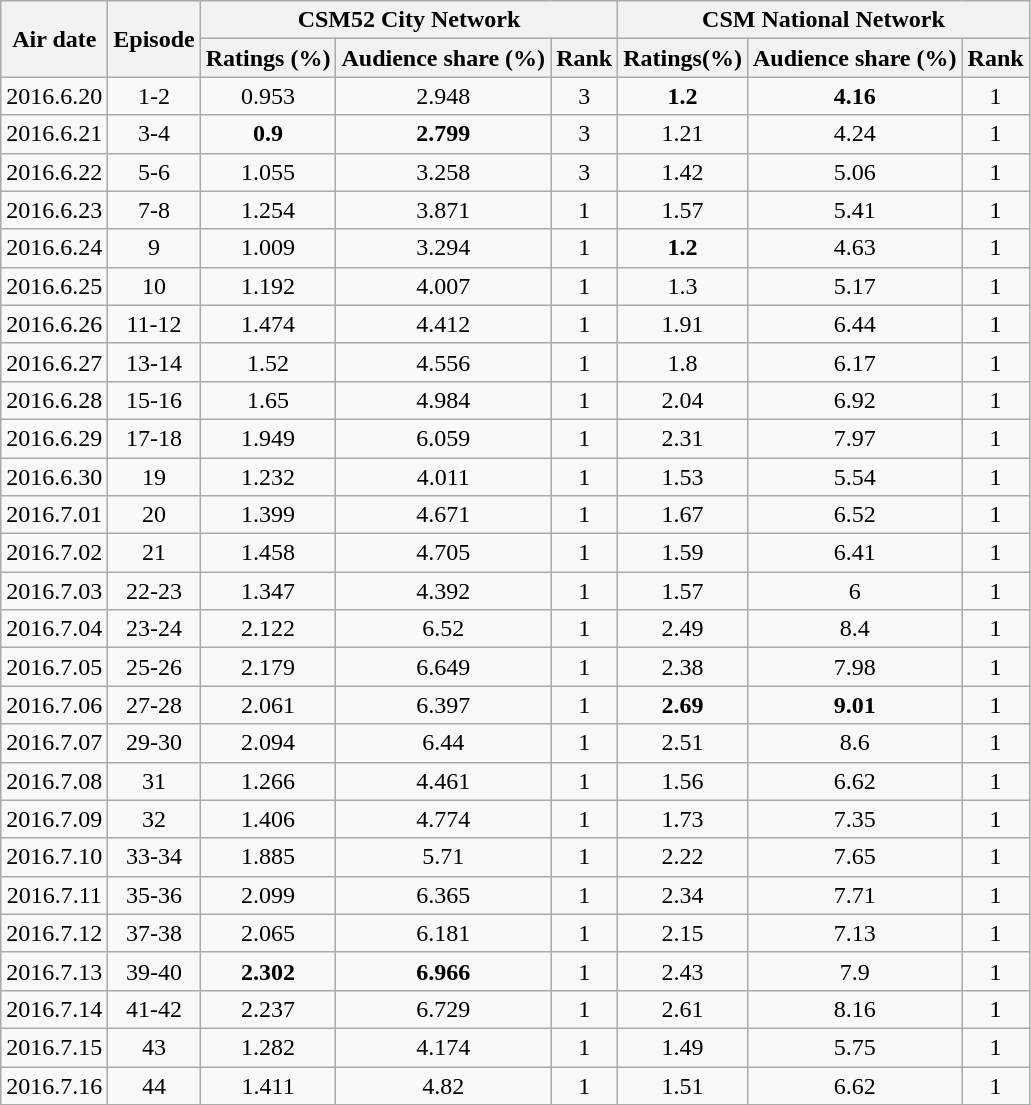<table class="wikitable sortable mw-collapsible jquery-tablesorter" style="text-align:center">
<tr>
<th rowspan="2">Air date</th>
<th rowspan="2">Episode</th>
<th colspan="3" rowspan="1">CSM52 City Network</th>
<th colspan="3" rowspan="1">CSM National Network</th>
</tr>
<tr>
<th>Ratings (%)</th>
<th>Audience share (%)</th>
<th>Rank</th>
<th>Ratings(%)</th>
<th>Audience share (%)</th>
<th>Rank</th>
</tr>
<tr>
<td>2016.6.20</td>
<td>1-2</td>
<td>0.953</td>
<td>2.948</td>
<td>3</td>
<td><strong><span>1.2</span></strong></td>
<td><strong><span>4.16</span></strong></td>
<td>1</td>
</tr>
<tr>
<td>2016.6.21</td>
<td>3-4</td>
<td><strong><span>0.9</span></strong></td>
<td><strong><span>2.799</span></strong></td>
<td>3</td>
<td>1.21</td>
<td>4.24</td>
<td>1</td>
</tr>
<tr>
<td>2016.6.22</td>
<td>5-6</td>
<td>1.055</td>
<td>3.258</td>
<td>3</td>
<td>1.42</td>
<td>5.06</td>
<td>1</td>
</tr>
<tr>
<td>2016.6.23</td>
<td>7-8</td>
<td>1.254</td>
<td>3.871</td>
<td>1</td>
<td>1.57</td>
<td>5.41</td>
<td>1</td>
</tr>
<tr>
<td>2016.6.24</td>
<td>9</td>
<td>1.009</td>
<td>3.294</td>
<td>1</td>
<td><strong><span>1.2</span></strong></td>
<td>4.63</td>
<td>1</td>
</tr>
<tr>
<td>2016.6.25</td>
<td>10</td>
<td>1.192</td>
<td>4.007</td>
<td>1</td>
<td>1.3</td>
<td>5.17</td>
<td>1</td>
</tr>
<tr>
<td>2016.6.26</td>
<td>11-12</td>
<td>1.474</td>
<td>4.412</td>
<td>1</td>
<td>1.91</td>
<td>6.44</td>
<td>1</td>
</tr>
<tr>
<td>2016.6.27</td>
<td>13-14</td>
<td>1.52</td>
<td>4.556</td>
<td>1</td>
<td>1.8</td>
<td>6.17</td>
<td>1</td>
</tr>
<tr>
<td>2016.6.28</td>
<td>15-16</td>
<td>1.65</td>
<td>4.984</td>
<td>1</td>
<td>2.04</td>
<td>6.92</td>
<td>1</td>
</tr>
<tr>
<td>2016.6.29</td>
<td>17-18</td>
<td>1.949</td>
<td>6.059</td>
<td>1</td>
<td>2.31</td>
<td>7.97</td>
<td>1</td>
</tr>
<tr>
<td>2016.6.30</td>
<td>19</td>
<td>1.232</td>
<td>4.011</td>
<td>1</td>
<td>1.53</td>
<td>5.54</td>
<td>1</td>
</tr>
<tr>
<td>2016.7.01</td>
<td>20</td>
<td>1.399</td>
<td>4.671</td>
<td>1</td>
<td>1.67</td>
<td>6.52</td>
<td>1</td>
</tr>
<tr>
<td>2016.7.02</td>
<td>21</td>
<td>1.458</td>
<td>4.705</td>
<td>1</td>
<td>1.59</td>
<td>6.41</td>
<td>1</td>
</tr>
<tr>
<td>2016.7.03</td>
<td>22-23</td>
<td>1.347</td>
<td>4.392</td>
<td>1</td>
<td>1.57</td>
<td>6</td>
<td>1</td>
</tr>
<tr>
<td>2016.7.04</td>
<td>23-24</td>
<td>2.122</td>
<td>6.52</td>
<td>1</td>
<td>2.49</td>
<td>8.4</td>
<td>1</td>
</tr>
<tr>
<td>2016.7.05</td>
<td>25-26</td>
<td>2.179</td>
<td>6.649</td>
<td>1</td>
<td>2.38</td>
<td>7.98</td>
<td>1</td>
</tr>
<tr>
<td>2016.7.06</td>
<td>27-28</td>
<td>2.061</td>
<td>6.397</td>
<td>1</td>
<td><strong><span>2.69</span></strong></td>
<td><strong><span>9.01</span></strong></td>
<td>1</td>
</tr>
<tr>
<td>2016.7.07</td>
<td>29-30</td>
<td>2.094</td>
<td>6.44</td>
<td>1</td>
<td>2.51</td>
<td>8.6</td>
<td>1</td>
</tr>
<tr>
<td>2016.7.08</td>
<td>31</td>
<td>1.266</td>
<td>4.461</td>
<td>1</td>
<td>1.56</td>
<td>6.62</td>
<td>1</td>
</tr>
<tr>
<td>2016.7.09</td>
<td>32</td>
<td>1.406</td>
<td>4.774</td>
<td>1</td>
<td>1.73</td>
<td>7.35</td>
<td>1</td>
</tr>
<tr>
<td>2016.7.10</td>
<td>33-34</td>
<td>1.885</td>
<td>5.71</td>
<td>1</td>
<td>2.22</td>
<td>7.65</td>
<td>1</td>
</tr>
<tr>
<td>2016.7.11</td>
<td>35-36</td>
<td>2.099</td>
<td>6.365</td>
<td>1</td>
<td>2.34</td>
<td>7.71</td>
<td>1</td>
</tr>
<tr>
<td>2016.7.12</td>
<td>37-38</td>
<td>2.065</td>
<td>6.181</td>
<td>1</td>
<td>2.15</td>
<td>7.13</td>
<td>1</td>
</tr>
<tr>
<td>2016.7.13</td>
<td>39-40</td>
<td><strong><span>2.302</span></strong></td>
<td><strong><span>6.966</span></strong></td>
<td>1</td>
<td>2.43</td>
<td>7.9</td>
<td>1</td>
</tr>
<tr>
<td>2016.7.14</td>
<td>41-42</td>
<td>2.237</td>
<td>6.729</td>
<td>1</td>
<td>2.61</td>
<td>8.16</td>
<td>1</td>
</tr>
<tr>
<td>2016.7.15</td>
<td>43</td>
<td>1.282</td>
<td>4.174</td>
<td>1</td>
<td>1.49</td>
<td>5.75</td>
<td>1</td>
</tr>
<tr>
<td>2016.7.16</td>
<td>44</td>
<td>1.411</td>
<td>4.82</td>
<td>1</td>
<td>1.51</td>
<td>6.62</td>
<td>1</td>
</tr>
</table>
